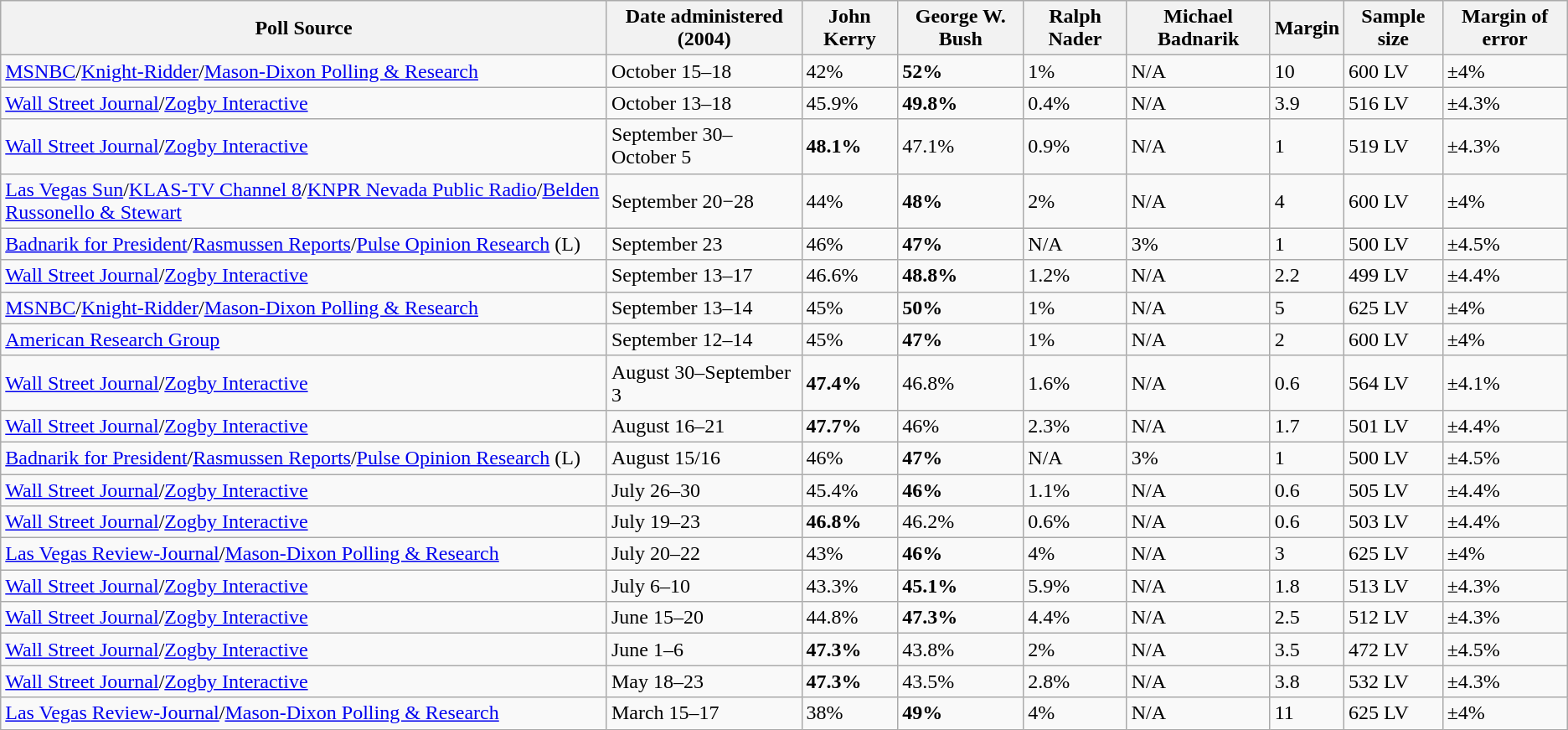<table class="wikitable">
<tr>
<th>Poll Source</th>
<th>Date administered (2004)</th>
<th>John Kerry</th>
<th>George W. Bush</th>
<th>Ralph Nader</th>
<th>Michael Badnarik</th>
<th>Margin</th>
<th>Sample size</th>
<th>Margin of error</th>
</tr>
<tr>
<td><a href='#'>MSNBC</a>/<a href='#'>Knight-Ridder</a>/<a href='#'>Mason-Dixon Polling & Research</a></td>
<td>October 15–18</td>
<td>42%</td>
<td><strong>52%</strong></td>
<td>1%</td>
<td>N/A</td>
<td>10</td>
<td>600 LV</td>
<td>±4%</td>
</tr>
<tr>
<td><a href='#'>Wall Street Journal</a>/<a href='#'>Zogby Interactive</a></td>
<td>October 13–18</td>
<td>45.9%</td>
<td><strong>49.8%</strong></td>
<td>0.4%</td>
<td>N/A</td>
<td>3.9</td>
<td>516 LV</td>
<td>±4.3%</td>
</tr>
<tr>
<td><a href='#'>Wall Street Journal</a>/<a href='#'>Zogby Interactive</a></td>
<td>September 30–October 5</td>
<td><strong>48.1%</strong></td>
<td>47.1%</td>
<td>0.9%</td>
<td>N/A</td>
<td>1</td>
<td>519 LV</td>
<td>±4.3%</td>
</tr>
<tr>
<td><a href='#'>Las Vegas Sun</a>/<a href='#'>KLAS-TV Channel 8</a>/<a href='#'>KNPR Nevada Public Radio</a>/<a href='#'>Belden Russonello & Stewart</a></td>
<td>September 20−28</td>
<td>44%</td>
<td><strong>48%</strong></td>
<td>2%</td>
<td>N/A</td>
<td>4</td>
<td>600 LV</td>
<td>±4%</td>
</tr>
<tr>
<td><a href='#'>Badnarik for President</a>/<a href='#'>Rasmussen Reports</a>/<a href='#'>Pulse Opinion Research</a> (L)</td>
<td>September 23</td>
<td>46%</td>
<td><strong>47%</strong></td>
<td>N/A</td>
<td>3%</td>
<td>1</td>
<td>500 LV</td>
<td>±4.5%</td>
</tr>
<tr>
<td><a href='#'>Wall Street Journal</a>/<a href='#'>Zogby Interactive</a></td>
<td>September 13–17</td>
<td>46.6%</td>
<td><strong>48.8%</strong></td>
<td>1.2%</td>
<td>N/A</td>
<td>2.2</td>
<td>499 LV</td>
<td>±4.4%</td>
</tr>
<tr>
<td><a href='#'>MSNBC</a>/<a href='#'>Knight-Ridder</a>/<a href='#'>Mason-Dixon Polling & Research</a></td>
<td>September 13–14</td>
<td>45%</td>
<td><strong>50%</strong></td>
<td>1%</td>
<td>N/A</td>
<td>5</td>
<td>625 LV</td>
<td>±4%</td>
</tr>
<tr>
<td><a href='#'>American Research Group</a></td>
<td>September 12–14</td>
<td>45%</td>
<td><strong>47%</strong></td>
<td>1%</td>
<td>N/A</td>
<td>2</td>
<td>600 LV</td>
<td>±4%</td>
</tr>
<tr>
<td><a href='#'>Wall Street Journal</a>/<a href='#'>Zogby Interactive</a></td>
<td>August 30–September 3</td>
<td><strong>47.4%</strong></td>
<td>46.8%</td>
<td>1.6%</td>
<td>N/A</td>
<td>0.6</td>
<td>564 LV</td>
<td>±4.1%</td>
</tr>
<tr>
<td><a href='#'>Wall Street Journal</a>/<a href='#'>Zogby Interactive</a></td>
<td>August 16–21</td>
<td><strong>47.7%</strong></td>
<td>46%</td>
<td>2.3%</td>
<td>N/A</td>
<td>1.7</td>
<td>501 LV</td>
<td>±4.4%</td>
</tr>
<tr>
<td><a href='#'>Badnarik for President</a>/<a href='#'>Rasmussen Reports</a>/<a href='#'>Pulse Opinion Research</a> (L)</td>
<td>August 15/16</td>
<td>46%</td>
<td><strong>47%</strong></td>
<td>N/A</td>
<td>3%</td>
<td>1</td>
<td>500 LV</td>
<td>±4.5%</td>
</tr>
<tr>
<td><a href='#'>Wall Street Journal</a>/<a href='#'>Zogby Interactive</a></td>
<td>July 26–30</td>
<td>45.4%</td>
<td><strong>46%</strong></td>
<td>1.1%</td>
<td>N/A</td>
<td>0.6</td>
<td>505 LV</td>
<td>±4.4%</td>
</tr>
<tr>
<td><a href='#'>Wall Street Journal</a>/<a href='#'>Zogby Interactive</a></td>
<td>July 19–23</td>
<td><strong>46.8%</strong></td>
<td>46.2%</td>
<td>0.6%</td>
<td>N/A</td>
<td>0.6</td>
<td>503 LV</td>
<td>±4.4%</td>
</tr>
<tr>
<td><a href='#'>Las Vegas Review-Journal</a>/<a href='#'>Mason-Dixon Polling & Research</a></td>
<td>July 20–22</td>
<td>43%</td>
<td><strong>46%</strong></td>
<td>4%</td>
<td>N/A</td>
<td>3</td>
<td>625 LV</td>
<td>±4%</td>
</tr>
<tr>
<td><a href='#'>Wall Street Journal</a>/<a href='#'>Zogby Interactive</a></td>
<td>July 6–10</td>
<td>43.3%</td>
<td><strong>45.1%</strong></td>
<td>5.9%</td>
<td>N/A</td>
<td>1.8</td>
<td>513 LV</td>
<td>±4.3%</td>
</tr>
<tr>
<td><a href='#'>Wall Street Journal</a>/<a href='#'>Zogby Interactive</a></td>
<td>June 15–20</td>
<td>44.8%</td>
<td><strong>47.3%</strong></td>
<td>4.4%</td>
<td>N/A</td>
<td>2.5</td>
<td>512 LV</td>
<td>±4.3%</td>
</tr>
<tr>
<td><a href='#'>Wall Street Journal</a>/<a href='#'>Zogby Interactive</a></td>
<td>June 1–6</td>
<td><strong>47.3%</strong></td>
<td>43.8%</td>
<td>2%</td>
<td>N/A</td>
<td>3.5</td>
<td>472 LV</td>
<td>±4.5%</td>
</tr>
<tr>
<td><a href='#'>Wall Street Journal</a>/<a href='#'>Zogby Interactive</a></td>
<td>May 18–23</td>
<td><strong>47.3%</strong></td>
<td>43.5%</td>
<td>2.8%</td>
<td>N/A</td>
<td>3.8</td>
<td>532 LV</td>
<td>±4.3%</td>
</tr>
<tr>
<td><a href='#'>Las Vegas Review-Journal</a>/<a href='#'>Mason-Dixon Polling & Research</a></td>
<td>March 15–17</td>
<td>38%</td>
<td><strong>49%</strong></td>
<td>4%</td>
<td>N/A</td>
<td>11</td>
<td>625 LV</td>
<td>±4%</td>
</tr>
</table>
